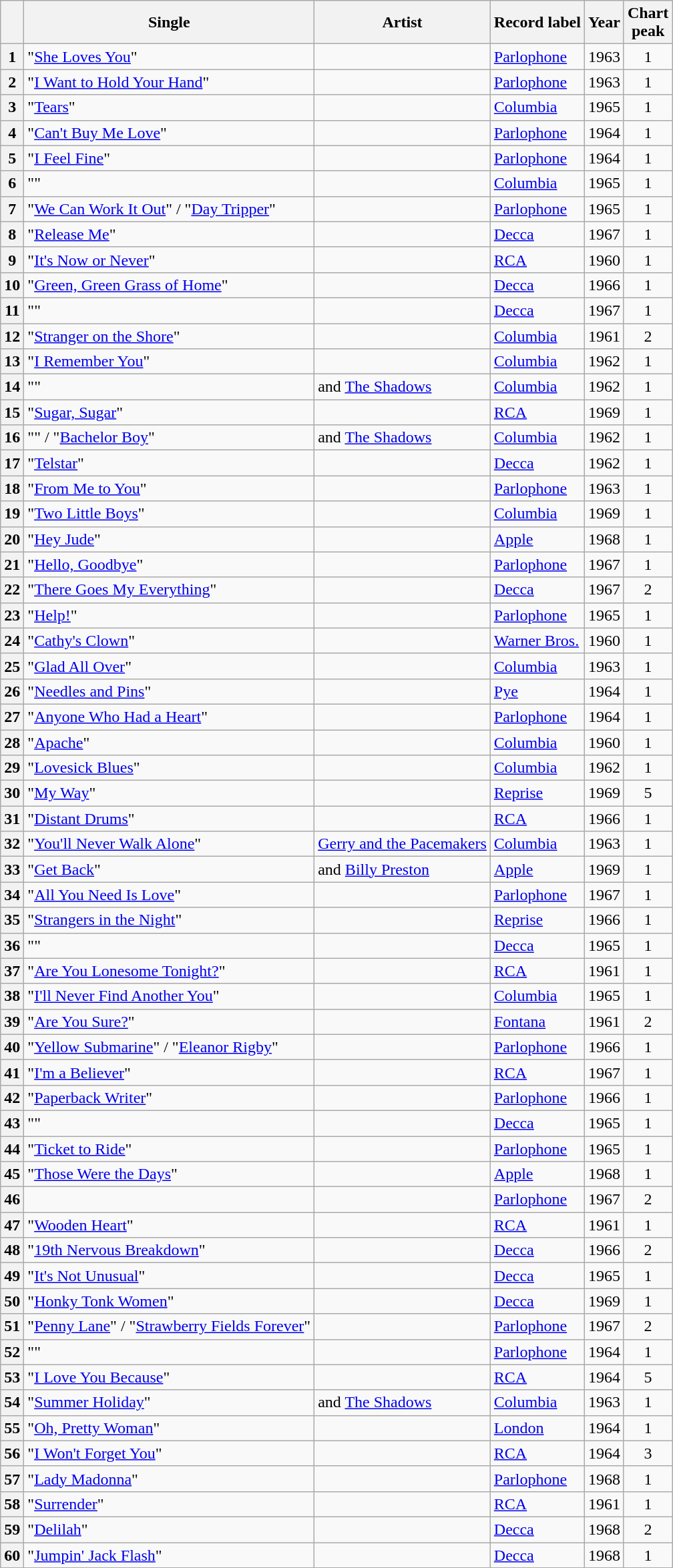<table class="wikitable plainrowheaders sortable">
<tr>
<th scope=col></th>
<th scope=col>Single</th>
<th scope=col>Artist</th>
<th scope=col>Record label</th>
<th scope=col>Year</th>
<th scope=col>Chart<br>peak</th>
</tr>
<tr>
<th scope=row style="text-align:center;">1</th>
<td>"<a href='#'>She Loves You</a>"</td>
<td></td>
<td><a href='#'>Parlophone</a></td>
<td align=center>1963</td>
<td align=center>1</td>
</tr>
<tr>
<th scope=row style="text-align:center;">2</th>
<td>"<a href='#'>I Want to Hold Your Hand</a>"</td>
<td></td>
<td><a href='#'>Parlophone</a></td>
<td align=center>1963</td>
<td align=center>1</td>
</tr>
<tr>
<th scope=row style="text-align:center;">3</th>
<td>"<a href='#'>Tears</a>"</td>
<td></td>
<td><a href='#'>Columbia</a></td>
<td align=center>1965</td>
<td align=center>1</td>
</tr>
<tr>
<th scope=row style="text-align:center;">4</th>
<td>"<a href='#'>Can't Buy Me Love</a>"</td>
<td></td>
<td><a href='#'>Parlophone</a></td>
<td align=center>1964</td>
<td align=center>1</td>
</tr>
<tr>
<th scope=row style="text-align:center;">5</th>
<td>"<a href='#'>I Feel Fine</a>"</td>
<td></td>
<td><a href='#'>Parlophone</a></td>
<td align=center>1964</td>
<td align=center>1</td>
</tr>
<tr>
<th scope=row style="text-align:center;">6</th>
<td>""</td>
<td></td>
<td><a href='#'>Columbia</a></td>
<td align=center>1965</td>
<td align=center>1</td>
</tr>
<tr>
<th scope=row style="text-align:center;">7</th>
<td>"<a href='#'>We Can Work It Out</a>" / "<a href='#'>Day Tripper</a>"</td>
<td></td>
<td><a href='#'>Parlophone</a></td>
<td align=center>1965</td>
<td align=center>1</td>
</tr>
<tr>
<th scope=row style="text-align:center;">8</th>
<td>"<a href='#'>Release Me</a>"</td>
<td></td>
<td><a href='#'>Decca</a></td>
<td align=center>1967</td>
<td align=center>1</td>
</tr>
<tr>
<th scope=row style="text-align:center;">9</th>
<td>"<a href='#'>It's Now or Never</a>"</td>
<td></td>
<td><a href='#'>RCA</a></td>
<td align=center>1960</td>
<td align=center>1</td>
</tr>
<tr>
<th scope=row style="text-align:center;">10</th>
<td>"<a href='#'>Green, Green Grass of Home</a>"</td>
<td></td>
<td><a href='#'>Decca</a></td>
<td align=center>1966</td>
<td align=center>1</td>
</tr>
<tr>
<th scope=row style="text-align:center;">11</th>
<td>""</td>
<td></td>
<td><a href='#'>Decca</a></td>
<td align=center>1967</td>
<td align=center>1</td>
</tr>
<tr>
<th scope=row style="text-align:center;">12</th>
<td>"<a href='#'>Stranger on the Shore</a>"</td>
<td></td>
<td><a href='#'>Columbia</a></td>
<td align=center>1961</td>
<td align=center>2</td>
</tr>
<tr>
<th scope=row style="text-align:center;">13</th>
<td>"<a href='#'>I Remember You</a>"</td>
<td></td>
<td><a href='#'>Columbia</a></td>
<td align=center>1962</td>
<td align=center>1</td>
</tr>
<tr>
<th scope=row style="text-align:center;">14</th>
<td>""</td>
<td> and <a href='#'>The Shadows</a></td>
<td><a href='#'>Columbia</a></td>
<td align=center>1962</td>
<td align=center>1</td>
</tr>
<tr>
<th scope=row style="text-align:center;">15</th>
<td>"<a href='#'>Sugar, Sugar</a>"</td>
<td></td>
<td><a href='#'>RCA</a></td>
<td align=center>1969</td>
<td align=center>1</td>
</tr>
<tr>
<th scope=row style="text-align:center;">16</th>
<td>"" / "<a href='#'>Bachelor Boy</a>"</td>
<td> and <a href='#'>The Shadows</a></td>
<td><a href='#'>Columbia</a></td>
<td align=center>1962</td>
<td align=center>1</td>
</tr>
<tr>
<th scope=row style="text-align:center;">17</th>
<td>"<a href='#'>Telstar</a>"</td>
<td></td>
<td><a href='#'>Decca</a></td>
<td align=center>1962</td>
<td align=center>1</td>
</tr>
<tr>
<th scope=row style="text-align:center;">18</th>
<td>"<a href='#'>From Me to You</a>"</td>
<td></td>
<td><a href='#'>Parlophone</a></td>
<td align=center>1963</td>
<td align=center>1</td>
</tr>
<tr>
<th scope=row style="text-align:center;">19</th>
<td>"<a href='#'>Two Little Boys</a>"</td>
<td></td>
<td><a href='#'>Columbia</a></td>
<td align=center>1969</td>
<td align=center>1</td>
</tr>
<tr>
<th scope=row style="text-align:center;">20</th>
<td>"<a href='#'>Hey Jude</a>"</td>
<td></td>
<td><a href='#'>Apple</a></td>
<td align=center>1968</td>
<td align=center>1</td>
</tr>
<tr>
<th scope=row style="text-align:center;">21</th>
<td>"<a href='#'>Hello, Goodbye</a>"</td>
<td></td>
<td><a href='#'>Parlophone</a></td>
<td align=center>1967</td>
<td align=center>1</td>
</tr>
<tr>
<th scope=row style="text-align:center;">22</th>
<td>"<a href='#'>There Goes My Everything</a>"</td>
<td></td>
<td><a href='#'>Decca</a></td>
<td align=center>1967</td>
<td align=center>2</td>
</tr>
<tr>
<th scope=row style="text-align:center;">23</th>
<td>"<a href='#'>Help!</a>"</td>
<td></td>
<td><a href='#'>Parlophone</a></td>
<td align=center>1965</td>
<td align=center>1</td>
</tr>
<tr>
<th scope=row style="text-align:center;">24</th>
<td>"<a href='#'>Cathy's Clown</a>"</td>
<td></td>
<td><a href='#'>Warner Bros.</a></td>
<td align=center>1960</td>
<td align=center>1</td>
</tr>
<tr>
<th scope=row style="text-align:center;">25</th>
<td>"<a href='#'>Glad All Over</a>"</td>
<td></td>
<td><a href='#'>Columbia</a></td>
<td align=center>1963</td>
<td align=center>1</td>
</tr>
<tr>
<th scope=row style="text-align:center;">26</th>
<td>"<a href='#'>Needles and Pins</a>"</td>
<td></td>
<td><a href='#'>Pye</a></td>
<td align=center>1964</td>
<td align=center>1</td>
</tr>
<tr>
<th scope=row style="text-align:center;">27</th>
<td>"<a href='#'>Anyone Who Had a Heart</a>"</td>
<td></td>
<td><a href='#'>Parlophone</a></td>
<td align=center>1964</td>
<td align=center>1</td>
</tr>
<tr>
<th scope=row style="text-align:center;">28</th>
<td>"<a href='#'>Apache</a>"</td>
<td></td>
<td><a href='#'>Columbia</a></td>
<td align=center>1960</td>
<td align=center>1</td>
</tr>
<tr>
<th scope=row style="text-align:center;">29</th>
<td>"<a href='#'>Lovesick Blues</a>"</td>
<td></td>
<td><a href='#'>Columbia</a></td>
<td align=center>1962</td>
<td align=center>1</td>
</tr>
<tr>
<th scope=row style="text-align:center;">30</th>
<td>"<a href='#'>My Way</a>"</td>
<td></td>
<td><a href='#'>Reprise</a></td>
<td align=center>1969</td>
<td align=center>5</td>
</tr>
<tr>
<th scope=row style="text-align:center;">31</th>
<td>"<a href='#'>Distant Drums</a>"</td>
<td></td>
<td><a href='#'>RCA</a></td>
<td align=center>1966</td>
<td align=center>1</td>
</tr>
<tr>
<th scope=row style="text-align:center;">32</th>
<td>"<a href='#'>You'll Never Walk Alone</a>"</td>
<td><a href='#'>Gerry and the Pacemakers</a></td>
<td><a href='#'>Columbia</a></td>
<td align=center>1963</td>
<td align=center>1</td>
</tr>
<tr>
<th scope=row style="text-align:center;">33</th>
<td>"<a href='#'>Get Back</a>"</td>
<td> and <a href='#'>Billy Preston</a></td>
<td><a href='#'>Apple</a></td>
<td align=center>1969</td>
<td align=center>1</td>
</tr>
<tr>
<th scope=row style="text-align:center;">34</th>
<td>"<a href='#'>All You Need Is Love</a>"</td>
<td></td>
<td><a href='#'>Parlophone</a></td>
<td align=center>1967</td>
<td align=center>1</td>
</tr>
<tr>
<th scope=row style="text-align:center;">35</th>
<td>"<a href='#'>Strangers in the Night</a>"</td>
<td></td>
<td><a href='#'>Reprise</a></td>
<td align=center>1966</td>
<td align=center>1</td>
</tr>
<tr>
<th scope=row style="text-align:center;">36</th>
<td>""</td>
<td></td>
<td><a href='#'>Decca</a></td>
<td align=center>1965</td>
<td align=center>1</td>
</tr>
<tr>
<th scope=row style="text-align:center;">37</th>
<td>"<a href='#'>Are You Lonesome Tonight?</a>"</td>
<td></td>
<td><a href='#'>RCA</a></td>
<td align=center>1961</td>
<td align=center>1</td>
</tr>
<tr>
<th scope=row style="text-align:center;">38</th>
<td>"<a href='#'>I'll Never Find Another You</a>"</td>
<td></td>
<td><a href='#'>Columbia</a></td>
<td align=center>1965</td>
<td align=center>1</td>
</tr>
<tr>
<th scope=row style="text-align:center;">39</th>
<td>"<a href='#'>Are You Sure?</a>"</td>
<td></td>
<td><a href='#'>Fontana</a></td>
<td align=center>1961</td>
<td align=center>2</td>
</tr>
<tr>
<th scope=row style="text-align:center;">40</th>
<td>"<a href='#'>Yellow Submarine</a>" / "<a href='#'>Eleanor Rigby</a>"</td>
<td></td>
<td><a href='#'>Parlophone</a></td>
<td align=center>1966</td>
<td align=center>1</td>
</tr>
<tr>
<th scope=row style="text-align:center;">41</th>
<td>"<a href='#'>I'm a Believer</a>"</td>
<td></td>
<td><a href='#'>RCA</a></td>
<td align=center>1967</td>
<td align=center>1</td>
</tr>
<tr>
<th scope=row style="text-align:center;">42</th>
<td>"<a href='#'>Paperback Writer</a>"</td>
<td></td>
<td><a href='#'>Parlophone</a></td>
<td align=center>1966</td>
<td align=center>1</td>
</tr>
<tr>
<th scope=row style="text-align:center;">43</th>
<td>""</td>
<td></td>
<td><a href='#'>Decca</a></td>
<td align=center>1965</td>
<td align=center>1</td>
</tr>
<tr>
<th scope=row style="text-align:center;">44</th>
<td>"<a href='#'>Ticket to Ride</a>"</td>
<td></td>
<td><a href='#'>Parlophone</a></td>
<td align=center>1965</td>
<td align=center>1</td>
</tr>
<tr>
<th scope=row style="text-align:center;">45</th>
<td>"<a href='#'>Those Were the Days</a>"</td>
<td></td>
<td><a href='#'>Apple</a></td>
<td align=center>1968</td>
<td align=center>1</td>
</tr>
<tr>
<th scope=row style="text-align:center;">46</th>
<td></td>
<td></td>
<td><a href='#'>Parlophone</a></td>
<td align=center>1967</td>
<td align=center>2</td>
</tr>
<tr>
<th scope=row style="text-align:center;">47</th>
<td>"<a href='#'>Wooden Heart</a>"</td>
<td></td>
<td><a href='#'>RCA</a></td>
<td align=center>1961</td>
<td align=center>1</td>
</tr>
<tr>
<th scope=row style="text-align:center;">48</th>
<td>"<a href='#'>19th Nervous Breakdown</a>"</td>
<td></td>
<td><a href='#'>Decca</a></td>
<td align=center>1966</td>
<td align=center>2</td>
</tr>
<tr>
<th scope=row style="text-align:center;">49</th>
<td>"<a href='#'>It's Not Unusual</a>"</td>
<td></td>
<td><a href='#'>Decca</a></td>
<td align=center>1965</td>
<td align=center>1</td>
</tr>
<tr>
<th scope=row style="text-align:center;">50</th>
<td>"<a href='#'>Honky Tonk Women</a>"</td>
<td></td>
<td><a href='#'>Decca</a></td>
<td align=center>1969</td>
<td align=center>1</td>
</tr>
<tr>
<th scope=row style="text-align:center;">51</th>
<td>"<a href='#'>Penny Lane</a>" / "<a href='#'>Strawberry Fields Forever</a>"</td>
<td></td>
<td><a href='#'>Parlophone</a></td>
<td align=center>1967</td>
<td align=center>2</td>
</tr>
<tr>
<th scope=row style="text-align:center;">52</th>
<td>""</td>
<td></td>
<td><a href='#'>Parlophone</a></td>
<td align=center>1964</td>
<td align=center>1</td>
</tr>
<tr>
<th scope=row style="text-align:center;">53</th>
<td>"<a href='#'>I Love You Because</a>"</td>
<td></td>
<td><a href='#'>RCA</a></td>
<td align=center>1964</td>
<td align=center>5</td>
</tr>
<tr>
<th scope=row style="text-align:center;">54</th>
<td>"<a href='#'>Summer Holiday</a>"</td>
<td> and <a href='#'>The Shadows</a></td>
<td><a href='#'>Columbia</a></td>
<td align=center>1963</td>
<td align=center>1</td>
</tr>
<tr>
<th scope=row style="text-align:center;">55</th>
<td>"<a href='#'>Oh, Pretty Woman</a>"</td>
<td></td>
<td><a href='#'>London</a></td>
<td align=center>1964</td>
<td align=center>1</td>
</tr>
<tr>
<th scope=row style="text-align:center;">56</th>
<td>"<a href='#'>I Won't Forget You</a>"</td>
<td></td>
<td><a href='#'>RCA</a></td>
<td align=center>1964</td>
<td align=center>3</td>
</tr>
<tr>
<th scope=row style="text-align:center;">57</th>
<td>"<a href='#'>Lady Madonna</a>"</td>
<td></td>
<td><a href='#'>Parlophone</a></td>
<td align=center>1968</td>
<td align=center>1</td>
</tr>
<tr>
<th scope=row style="text-align:center;">58</th>
<td>"<a href='#'>Surrender</a>"</td>
<td></td>
<td><a href='#'>RCA</a></td>
<td align=center>1961</td>
<td align=center>1</td>
</tr>
<tr>
<th scope=row style="text-align:center;">59</th>
<td>"<a href='#'>Delilah</a>"</td>
<td></td>
<td><a href='#'>Decca</a></td>
<td align=center>1968</td>
<td align=center>2</td>
</tr>
<tr>
<th scope=row style="text-align:center;">60</th>
<td>"<a href='#'>Jumpin' Jack Flash</a>"</td>
<td></td>
<td><a href='#'>Decca</a></td>
<td align=center>1968</td>
<td align=center>1</td>
</tr>
</table>
